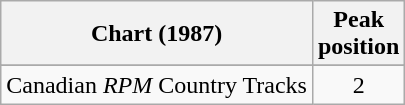<table class="wikitable sortable">
<tr>
<th align="left">Chart (1987)</th>
<th align="center">Peak<br>position</th>
</tr>
<tr>
</tr>
<tr>
<td align="left">Canadian <em>RPM</em> Country Tracks</td>
<td align="center">2</td>
</tr>
</table>
